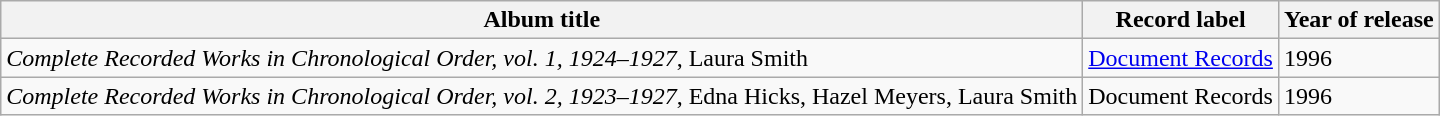<table class="wikitable sortable">
<tr>
<th>Album title</th>
<th>Record label</th>
<th>Year of release</th>
</tr>
<tr>
<td><em>Complete Recorded Works in Chronological Order, vol. 1, 1924–1927</em>, Laura Smith</td>
<td><a href='#'>Document Records</a></td>
<td>1996</td>
</tr>
<tr>
<td><em>Complete Recorded Works in Chronological Order, vol. 2, 1923–1927</em>, Edna Hicks, Hazel Meyers, Laura Smith</td>
<td>Document Records</td>
<td>1996</td>
</tr>
</table>
